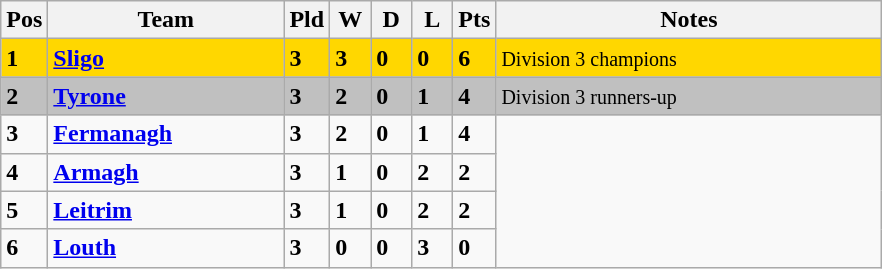<table class="wikitable" style="text-align: centre;">
<tr>
<th width=20>Pos</th>
<th width=150>Team</th>
<th width=20>Pld</th>
<th width=20>W</th>
<th width=20>D</th>
<th width=20>L</th>
<th width=20>Pts</th>
<th width=250>Notes</th>
</tr>
<tr style="background:gold;">
<td><strong>1</strong></td>
<td align=left><strong> <a href='#'>Sligo</a> </strong></td>
<td><strong>3</strong></td>
<td><strong>3</strong></td>
<td><strong>0</strong></td>
<td><strong>0</strong></td>
<td><strong>6</strong></td>
<td><small> Division 3 champions</small></td>
</tr>
<tr style="background:silver;">
<td><strong>2</strong></td>
<td align=left><strong> <a href='#'>Tyrone</a> </strong></td>
<td><strong>3</strong></td>
<td><strong>2</strong></td>
<td><strong>0</strong></td>
<td><strong>1</strong></td>
<td><strong>4</strong></td>
<td><small> Division 3 runners-up</small></td>
</tr>
<tr style>
<td><strong>3</strong></td>
<td align=left><strong> <a href='#'>Fermanagh</a> </strong></td>
<td><strong>3</strong></td>
<td><strong>2</strong></td>
<td><strong>0</strong></td>
<td><strong>1</strong></td>
<td><strong>4</strong></td>
</tr>
<tr style>
<td><strong>4</strong></td>
<td align=left><strong> <a href='#'>Armagh</a> </strong></td>
<td><strong>3</strong></td>
<td><strong>1</strong></td>
<td><strong>0</strong></td>
<td><strong>2</strong></td>
<td><strong>2</strong></td>
</tr>
<tr style>
<td><strong>5</strong></td>
<td align=left><strong> <a href='#'>Leitrim</a> </strong></td>
<td><strong>3</strong></td>
<td><strong>1</strong></td>
<td><strong>0</strong></td>
<td><strong>2</strong></td>
<td><strong>2</strong></td>
</tr>
<tr style>
<td><strong>6</strong></td>
<td align=left><strong> <a href='#'>Louth</a> </strong></td>
<td><strong>3</strong></td>
<td><strong>0</strong></td>
<td><strong>0</strong></td>
<td><strong>3</strong></td>
<td><strong>0</strong></td>
</tr>
</table>
